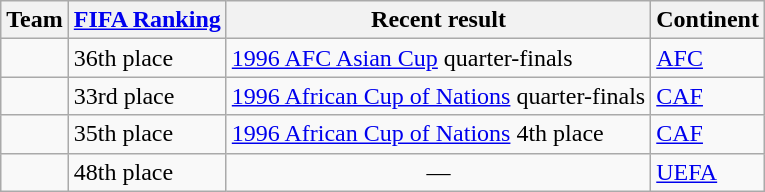<table class="wikitable">
<tr>
<th>Team</th>
<th><a href='#'>FIFA Ranking</a></th>
<th>Recent result</th>
<th>Continent</th>
</tr>
<tr>
<td></td>
<td>36th place</td>
<td><a href='#'>1996 AFC Asian Cup</a> quarter-finals</td>
<td><a href='#'>AFC</a></td>
</tr>
<tr>
<td></td>
<td>33rd place</td>
<td><a href='#'>1996 African Cup of Nations</a> quarter-finals</td>
<td><a href='#'>CAF</a></td>
</tr>
<tr>
<td></td>
<td>35th place</td>
<td><a href='#'>1996 African Cup of Nations</a> 4th place</td>
<td><a href='#'>CAF</a></td>
</tr>
<tr>
<td></td>
<td>48th place</td>
<td align="center">—</td>
<td><a href='#'>UEFA</a></td>
</tr>
</table>
